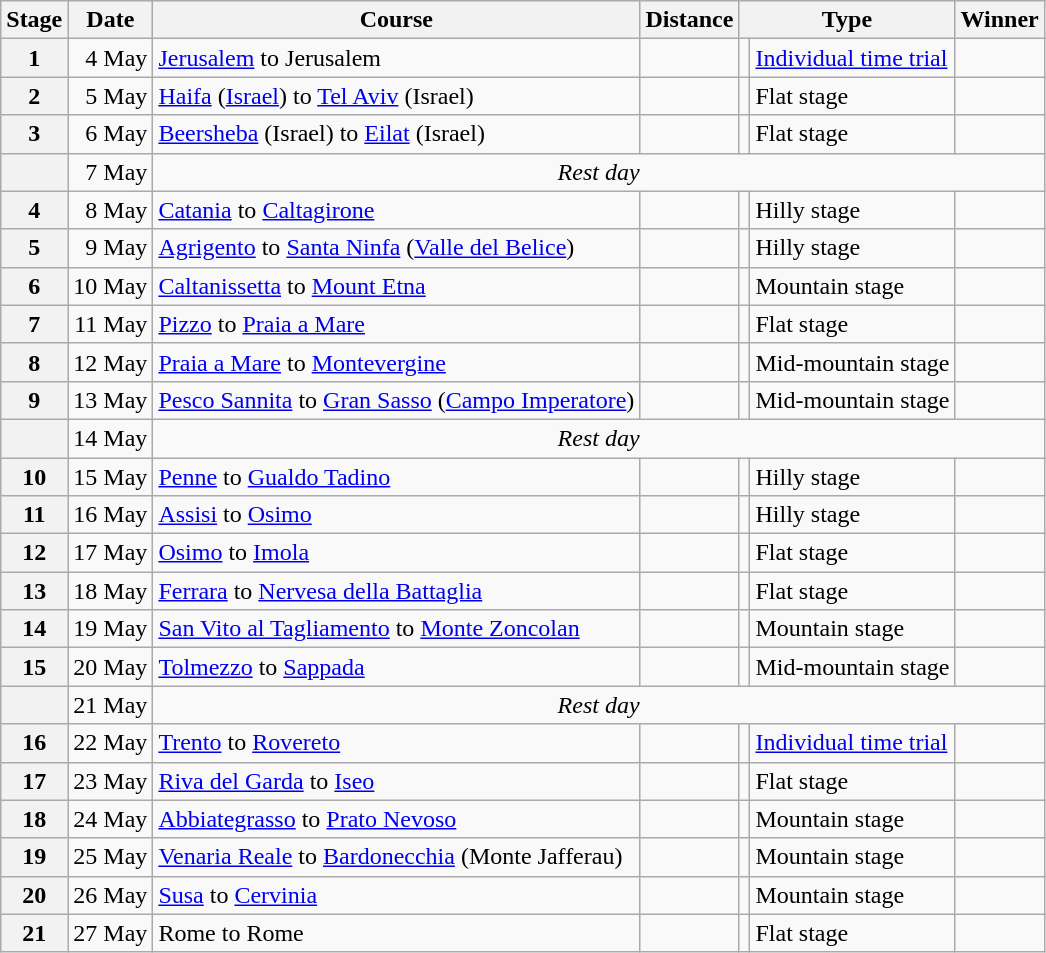<table class="wikitable">
<tr>
<th scope=col>Stage</th>
<th scope=col>Date</th>
<th scope=col>Course</th>
<th scope=col>Distance</th>
<th scope=col colspan="2">Type</th>
<th scope=col>Winner</th>
</tr>
<tr>
<th scope=row style="text-align:center">1</th>
<td style="text-align:right;">4 May</td>
<td><a href='#'>Jerusalem</a> to Jerusalem</td>
<td style="text-align:center;"></td>
<td></td>
<td><a href='#'>Individual time trial</a></td>
<td></td>
</tr>
<tr>
<th scope=row style="text-align:center">2</th>
<td style="text-align:right;">5 May</td>
<td><a href='#'>Haifa</a> (<a href='#'>Israel</a>) to <a href='#'>Tel Aviv</a> (Israel)</td>
<td style="text-align:center;"></td>
<td></td>
<td>Flat stage</td>
<td></td>
</tr>
<tr>
<th scope=row style="text-align:center">3</th>
<td style="text-align:right;">6 May</td>
<td><a href='#'>Beersheba</a> (Israel) to <a href='#'>Eilat</a> (Israel)</td>
<td style="text-align:center;"></td>
<td></td>
<td>Flat stage</td>
<td></td>
</tr>
<tr>
<th></th>
<td style="text-align:right;">7 May</td>
<td colspan="5" style="text-align:center;"><em>Rest day</em></td>
</tr>
<tr>
<th scope=row style="text-align:center">4</th>
<td style="text-align:right;">8 May</td>
<td><a href='#'>Catania</a> to <a href='#'>Caltagirone</a></td>
<td style="text-align:center;"></td>
<td></td>
<td>Hilly stage</td>
<td></td>
</tr>
<tr>
<th scope=row style="text-align:center">5</th>
<td style="text-align:right;">9 May</td>
<td><a href='#'>Agrigento</a> to <a href='#'>Santa Ninfa</a> (<a href='#'>Valle del Belice</a>)</td>
<td style="text-align:center;"></td>
<td></td>
<td>Hilly stage</td>
<td></td>
</tr>
<tr>
<th scope=row style="text-align:center">6</th>
<td style="text-align:right;">10 May</td>
<td><a href='#'>Caltanissetta</a> to <a href='#'>Mount Etna</a></td>
<td style="text-align:center;"></td>
<td></td>
<td>Mountain stage</td>
<td></td>
</tr>
<tr>
<th scope=row style="text-align:center">7</th>
<td style="text-align:right;">11 May</td>
<td><a href='#'>Pizzo</a> to <a href='#'>Praia a Mare</a></td>
<td style="text-align:center;"></td>
<td></td>
<td>Flat stage</td>
<td></td>
</tr>
<tr>
<th scope=row style="text-align:center">8</th>
<td style="text-align:right;">12 May</td>
<td><a href='#'>Praia a Mare</a> to <a href='#'>Montevergine</a></td>
<td style="text-align:center;"></td>
<td></td>
<td>Mid-mountain stage</td>
<td></td>
</tr>
<tr>
<th scope=row style="text-align:center">9</th>
<td style="text-align:right;">13 May</td>
<td><a href='#'>Pesco Sannita</a> to <a href='#'>Gran Sasso</a> (<a href='#'>Campo Imperatore</a>)</td>
<td style="text-align:center;"></td>
<td></td>
<td>Mid-mountain stage</td>
<td></td>
</tr>
<tr>
<th></th>
<td style="text-align:right;">14 May</td>
<td colspan="5" style="text-align:center;"><em>Rest day</em></td>
</tr>
<tr>
<th scope=row style="text-align:center">10</th>
<td style="text-align:right;">15 May</td>
<td><a href='#'>Penne</a> to <a href='#'>Gualdo Tadino</a></td>
<td style="text-align:center;"></td>
<td></td>
<td>Hilly stage</td>
<td></td>
</tr>
<tr>
<th scope=row style="text-align:center">11</th>
<td style="text-align:right;">16 May</td>
<td><a href='#'>Assisi</a> to <a href='#'>Osimo</a></td>
<td style="text-align:center;"></td>
<td></td>
<td>Hilly stage</td>
<td></td>
</tr>
<tr>
<th scope=row style="text-align:center">12</th>
<td style="text-align:right;">17 May</td>
<td><a href='#'>Osimo</a> to <a href='#'>Imola</a></td>
<td style="text-align:center;"></td>
<td></td>
<td>Flat stage</td>
<td></td>
</tr>
<tr>
<th scope=row style="text-align:center">13</th>
<td style="text-align:right;">18 May</td>
<td><a href='#'>Ferrara</a> to <a href='#'>Nervesa della Battaglia</a></td>
<td style="text-align:center;"></td>
<td></td>
<td>Flat stage</td>
<td></td>
</tr>
<tr>
<th scope=row style="text-align:center">14</th>
<td style="text-align:right;">19 May</td>
<td><a href='#'>San Vito al Tagliamento</a> to <a href='#'>Monte Zoncolan</a></td>
<td style="text-align:center;"></td>
<td></td>
<td>Mountain stage</td>
<td></td>
</tr>
<tr>
<th scope=row style="text-align:center">15</th>
<td style="text-align:right;">20 May</td>
<td><a href='#'>Tolmezzo</a> to <a href='#'>Sappada</a></td>
<td style="text-align:center;"></td>
<td></td>
<td>Mid-mountain stage</td>
<td></td>
</tr>
<tr>
<th></th>
<td style="text-align:right;">21 May</td>
<td colspan="5" style="text-align:center;"><em>Rest day</em></td>
</tr>
<tr>
<th scope=row style="text-align:center">16</th>
<td style="text-align:right;">22 May</td>
<td><a href='#'>Trento</a> to <a href='#'>Rovereto</a></td>
<td style="text-align:center;"></td>
<td></td>
<td><a href='#'>Individual time trial</a></td>
<td></td>
</tr>
<tr>
<th scope=row style="text-align:center">17</th>
<td style="text-align:right;">23 May</td>
<td><a href='#'>Riva del Garda</a> to <a href='#'>Iseo</a></td>
<td style="text-align:center;"></td>
<td></td>
<td>Flat stage</td>
<td></td>
</tr>
<tr>
<th scope=row style="text-align:center">18</th>
<td style="text-align:right;">24 May</td>
<td><a href='#'>Abbiategrasso</a> to <a href='#'>Prato Nevoso</a></td>
<td style="text-align:center;"></td>
<td></td>
<td>Mountain stage</td>
<td></td>
</tr>
<tr>
<th scope=row style="text-align:center">19</th>
<td style="text-align:right;">25 May</td>
<td><a href='#'>Venaria Reale</a> to <a href='#'>Bardonecchia</a> (Monte Jafferau)</td>
<td style="text-align:center;"></td>
<td></td>
<td>Mountain stage</td>
<td></td>
</tr>
<tr>
<th scope=row style="text-align:center">20</th>
<td style="text-align:right;">26 May</td>
<td><a href='#'>Susa</a> to <a href='#'>Cervinia</a></td>
<td style="text-align:center;"></td>
<td></td>
<td>Mountain stage</td>
<td></td>
</tr>
<tr>
<th scope=row style="text-align:center">21</th>
<td style="text-align:right;">27 May</td>
<td>Rome to Rome</td>
<td style="text-align:center;"></td>
<td></td>
<td>Flat stage</td>
<td></td>
</tr>
</table>
